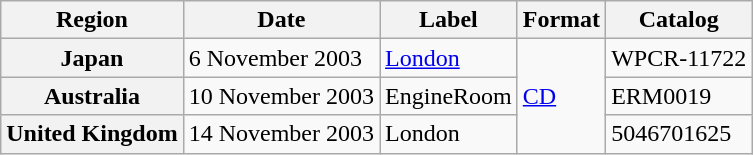<table class="wikitable plainrowheaders">
<tr>
<th>Region</th>
<th>Date</th>
<th>Label</th>
<th>Format</th>
<th>Catalog</th>
</tr>
<tr>
<th scope="row">Japan</th>
<td>6 November 2003</td>
<td><a href='#'>London</a></td>
<td rowspan="3"><a href='#'>CD</a></td>
<td>WPCR-11722</td>
</tr>
<tr>
<th scope="row">Australia</th>
<td>10 November 2003</td>
<td>EngineRoom</td>
<td>ERM0019</td>
</tr>
<tr>
<th scope="row">United Kingdom</th>
<td>14 November 2003</td>
<td>London</td>
<td>5046701625</td>
</tr>
</table>
